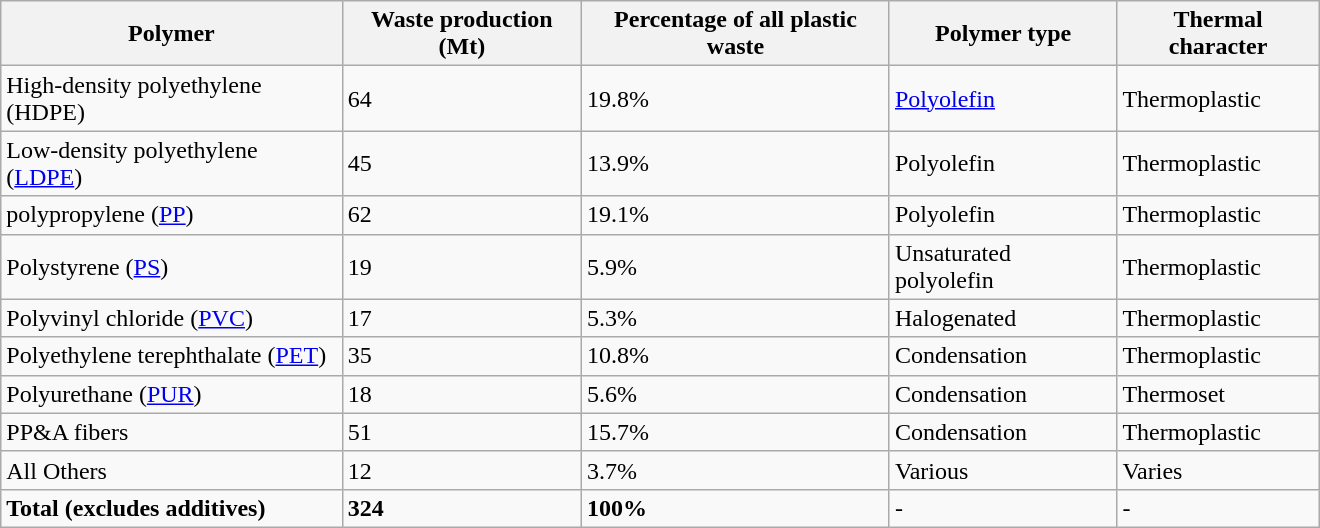<table class="wikitable sortable" style="width:55em; margin: 1em auto">
<tr>
<th>Polymer</th>
<th>Waste production (Mt)</th>
<th>Percentage of all plastic waste</th>
<th>Polymer type</th>
<th>Thermal character</th>
</tr>
<tr>
<td>High-density polyethylene (HDPE)</td>
<td>64</td>
<td>19.8%</td>
<td><a href='#'>Polyolefin</a></td>
<td>Thermoplastic</td>
</tr>
<tr>
<td>Low-density polyethylene (<a href='#'>LDPE</a>)</td>
<td>45</td>
<td>13.9%</td>
<td>Polyolefin</td>
<td>Thermoplastic</td>
</tr>
<tr>
<td>polypropylene (<a href='#'>PP</a>)</td>
<td>62</td>
<td>19.1%</td>
<td>Polyolefin</td>
<td>Thermoplastic</td>
</tr>
<tr>
<td>Polystyrene (<a href='#'>PS</a>)</td>
<td>19</td>
<td>5.9%</td>
<td>Unsaturated polyolefin</td>
<td>Thermoplastic</td>
</tr>
<tr>
<td>Polyvinyl chloride (<a href='#'>PVC</a>)</td>
<td>17</td>
<td>5.3%</td>
<td>Halogenated</td>
<td>Thermoplastic</td>
</tr>
<tr>
<td>Polyethylene terephthalate (<a href='#'>PET</a>)</td>
<td>35</td>
<td>10.8%</td>
<td>Condensation</td>
<td>Thermoplastic</td>
</tr>
<tr>
<td>Polyurethane (<a href='#'>PUR</a>)</td>
<td>18</td>
<td>5.6%</td>
<td>Condensation</td>
<td>Thermoset</td>
</tr>
<tr>
<td>PP&A fibers</td>
<td>51</td>
<td>15.7%</td>
<td>Condensation</td>
<td>Thermoplastic</td>
</tr>
<tr>
<td>All Others</td>
<td>12</td>
<td>3.7%</td>
<td>Various</td>
<td>Varies</td>
</tr>
<tr>
<td><strong>Total (excludes additives)</strong></td>
<td><strong>324</strong></td>
<td><strong>100%</strong></td>
<td>-</td>
<td>-</td>
</tr>
</table>
